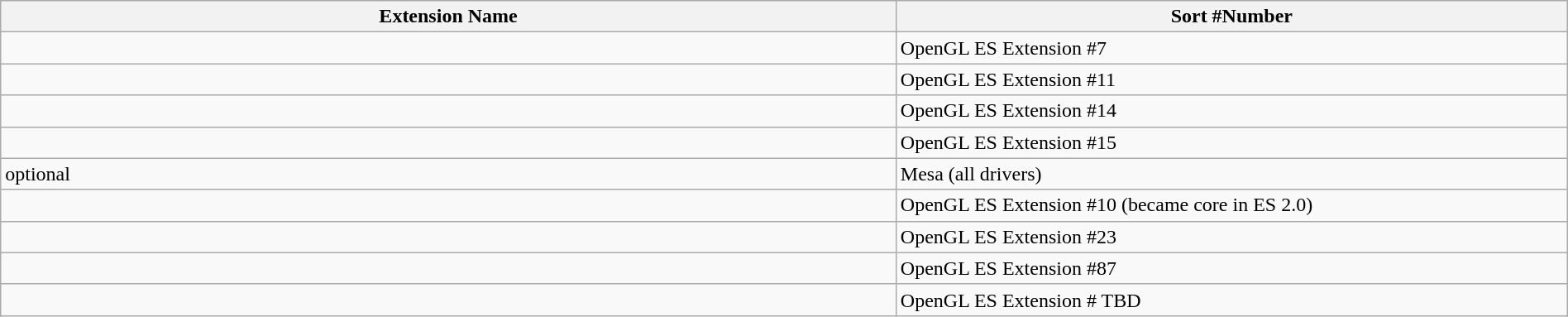<table class="wikitable" style="width: 100%">
<tr>
<th scope="col" style="width: 20%">Extension Name</th>
<th scope="col" style="width: 15%">Sort #Number</th>
</tr>
<tr>
<td></td>
<td>OpenGL ES Extension #7</td>
</tr>
<tr>
<td></td>
<td>OpenGL ES Extension #11</td>
</tr>
<tr>
<td></td>
<td>OpenGL ES Extension #14</td>
</tr>
<tr>
<td></td>
<td>OpenGL ES Extension #15</td>
</tr>
<tr>
<td>optional</td>
<td>Mesa (all drivers)</td>
</tr>
<tr>
<td></td>
<td>OpenGL ES Extension #10 (became core in ES 2.0)</td>
</tr>
<tr>
<td></td>
<td>OpenGL ES Extension #23</td>
</tr>
<tr>
<td></td>
<td>OpenGL ES Extension #87</td>
</tr>
<tr>
<td></td>
<td>OpenGL ES Extension # TBD</td>
</tr>
</table>
